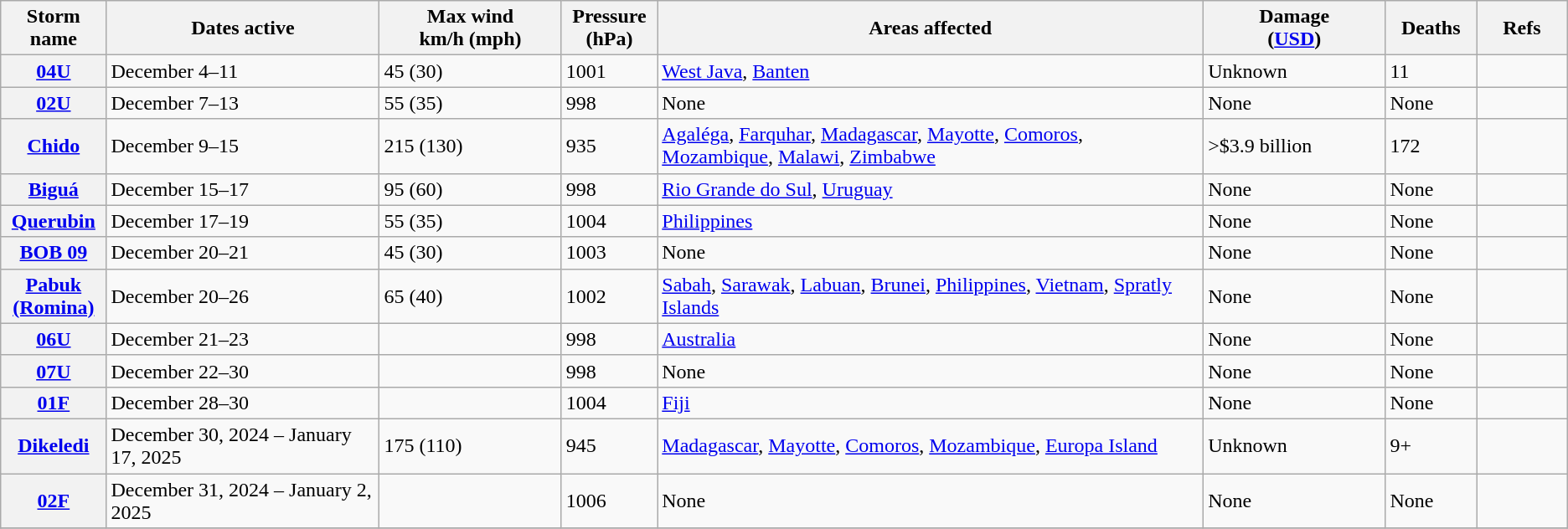<table class="wikitable">
<tr>
<th width="5%">Storm name</th>
<th width="15%">Dates active</th>
<th width="10%">Max wind<br>km/h (mph)</th>
<th width="5%">Pressure<br>(hPa)</th>
<th width="30%">Areas affected</th>
<th width="10%">Damage<br>(<a href='#'>USD</a>)</th>
<th width="5%">Deaths</th>
<th width="5%">Refs</th>
</tr>
<tr>
<th><a href='#'>04U</a></th>
<td>December 4–11</td>
<td>45 (30)</td>
<td>1001</td>
<td><a href='#'>West Java</a>, <a href='#'>Banten</a></td>
<td>Unknown</td>
<td>11</td>
<td></td>
</tr>
<tr>
<th><a href='#'>02U</a></th>
<td>December 7–13</td>
<td>55 (35)</td>
<td>998</td>
<td>None</td>
<td>None</td>
<td>None</td>
<td></td>
</tr>
<tr>
<th><a href='#'>Chido</a></th>
<td>December 9–15</td>
<td>215 (130)</td>
<td>935</td>
<td><a href='#'>Agaléga</a>, <a href='#'>Farquhar</a>, <a href='#'>Madagascar</a>, <a href='#'>Mayotte</a>, <a href='#'>Comoros</a>, <a href='#'>Mozambique</a>, <a href='#'>Malawi</a>, <a href='#'>Zimbabwe</a></td>
<td>>$3.9 billion</td>
<td>172</td>
<td></td>
</tr>
<tr>
<th><a href='#'>Biguá</a></th>
<td>December 15–17</td>
<td>95 (60)</td>
<td>998</td>
<td><a href='#'>Rio Grande do Sul</a>, <a href='#'>Uruguay</a></td>
<td>None</td>
<td>None</td>
<td></td>
</tr>
<tr>
<th><a href='#'>Querubin</a></th>
<td>December 17–19</td>
<td>55 (35)</td>
<td>1004</td>
<td><a href='#'>Philippines</a></td>
<td>None</td>
<td>None</td>
<td></td>
</tr>
<tr>
<th><a href='#'>BOB 09</a></th>
<td>December 20–21</td>
<td>45 (30)</td>
<td>1003</td>
<td>None</td>
<td>None</td>
<td>None</td>
<td></td>
</tr>
<tr>
<th><a href='#'>Pabuk (Romina)</a></th>
<td>December 20–26</td>
<td>65 (40)</td>
<td>1002</td>
<td><a href='#'>Sabah</a>, <a href='#'>Sarawak</a>, <a href='#'>Labuan</a>, <a href='#'>Brunei</a>, <a href='#'>Philippines</a>, <a href='#'>Vietnam</a>, <a href='#'>Spratly Islands</a></td>
<td>None</td>
<td>None</td>
<td></td>
</tr>
<tr>
<th><a href='#'>06U</a></th>
<td>December 21–23</td>
<td></td>
<td>998</td>
<td><a href='#'>Australia</a></td>
<td>None</td>
<td>None</td>
<td></td>
</tr>
<tr>
<th><a href='#'>07U</a></th>
<td>December 22–30</td>
<td></td>
<td>998</td>
<td>None</td>
<td>None</td>
<td>None</td>
<td></td>
</tr>
<tr>
<th><a href='#'>01F</a></th>
<td>December 28–30</td>
<td></td>
<td>1004</td>
<td><a href='#'>Fiji</a></td>
<td>None</td>
<td>None</td>
<td></td>
</tr>
<tr>
<th><a href='#'>Dikeledi</a></th>
<td>December 30, 2024 – January 17, 2025</td>
<td>175 (110)</td>
<td>945</td>
<td><a href='#'>Madagascar</a>, <a href='#'>Mayotte</a>, <a href='#'>Comoros</a>, <a href='#'>Mozambique</a>, <a href='#'>Europa Island</a></td>
<td>Unknown</td>
<td>9+</td>
<td></td>
</tr>
<tr>
<th><a href='#'>02F</a></th>
<td>December 31, 2024 – January 2, 2025</td>
<td></td>
<td>1006</td>
<td>None</td>
<td>None</td>
<td>None</td>
<td></td>
</tr>
<tr>
</tr>
</table>
